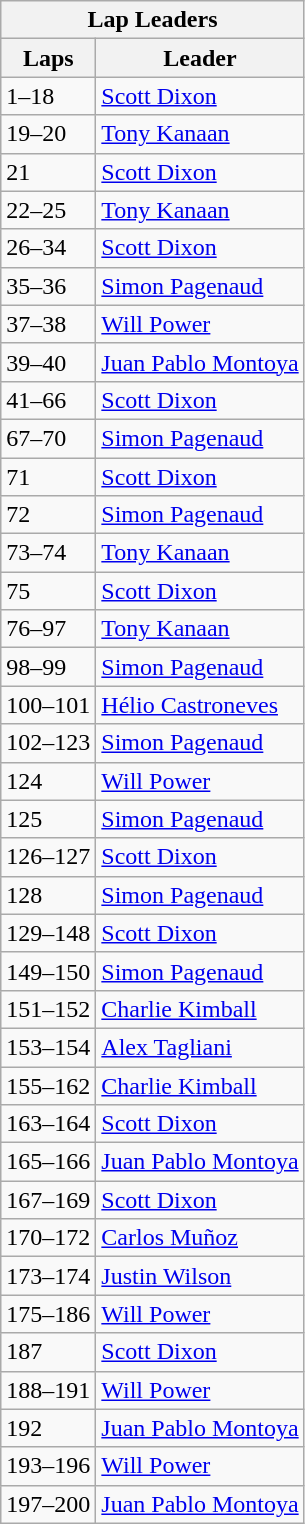<table class="wikitable">
<tr>
<th colspan=2>Lap Leaders</th>
</tr>
<tr>
<th>Laps</th>
<th>Leader</th>
</tr>
<tr>
<td>1–18</td>
<td><a href='#'>Scott Dixon</a></td>
</tr>
<tr>
<td>19–20</td>
<td><a href='#'>Tony Kanaan</a></td>
</tr>
<tr>
<td>21</td>
<td><a href='#'>Scott Dixon</a></td>
</tr>
<tr>
<td>22–25</td>
<td><a href='#'>Tony Kanaan</a></td>
</tr>
<tr>
<td>26–34</td>
<td><a href='#'>Scott Dixon</a></td>
</tr>
<tr>
<td>35–36</td>
<td><a href='#'>Simon Pagenaud</a></td>
</tr>
<tr>
<td>37–38</td>
<td><a href='#'>Will Power</a></td>
</tr>
<tr>
<td>39–40</td>
<td><a href='#'>Juan Pablo Montoya</a></td>
</tr>
<tr>
<td>41–66</td>
<td><a href='#'>Scott Dixon</a></td>
</tr>
<tr>
<td>67–70</td>
<td><a href='#'>Simon Pagenaud</a></td>
</tr>
<tr>
<td>71</td>
<td><a href='#'>Scott Dixon</a></td>
</tr>
<tr>
<td>72</td>
<td><a href='#'>Simon Pagenaud</a></td>
</tr>
<tr>
<td>73–74</td>
<td><a href='#'>Tony Kanaan</a></td>
</tr>
<tr>
<td>75</td>
<td><a href='#'>Scott Dixon</a></td>
</tr>
<tr>
<td>76–97</td>
<td><a href='#'>Tony Kanaan</a></td>
</tr>
<tr>
<td>98–99</td>
<td><a href='#'>Simon Pagenaud</a></td>
</tr>
<tr>
<td>100–101</td>
<td><a href='#'>Hélio Castroneves</a></td>
</tr>
<tr>
<td>102–123</td>
<td><a href='#'>Simon Pagenaud</a></td>
</tr>
<tr>
<td>124</td>
<td><a href='#'>Will Power</a></td>
</tr>
<tr>
<td>125</td>
<td><a href='#'>Simon Pagenaud</a></td>
</tr>
<tr>
<td>126–127</td>
<td><a href='#'>Scott Dixon</a></td>
</tr>
<tr>
<td>128</td>
<td><a href='#'>Simon Pagenaud</a></td>
</tr>
<tr>
<td>129–148</td>
<td><a href='#'>Scott Dixon</a></td>
</tr>
<tr>
<td>149–150</td>
<td><a href='#'>Simon Pagenaud</a></td>
</tr>
<tr>
<td>151–152</td>
<td><a href='#'>Charlie Kimball</a></td>
</tr>
<tr>
<td>153–154</td>
<td><a href='#'>Alex Tagliani</a></td>
</tr>
<tr>
<td>155–162</td>
<td><a href='#'>Charlie Kimball</a></td>
</tr>
<tr>
<td>163–164</td>
<td><a href='#'>Scott Dixon</a></td>
</tr>
<tr>
<td>165–166</td>
<td><a href='#'>Juan Pablo Montoya</a></td>
</tr>
<tr>
<td>167–169</td>
<td><a href='#'>Scott Dixon</a></td>
</tr>
<tr>
<td>170–172</td>
<td><a href='#'>Carlos Muñoz</a></td>
</tr>
<tr>
<td>173–174</td>
<td><a href='#'>Justin Wilson</a></td>
</tr>
<tr>
<td>175–186</td>
<td><a href='#'>Will Power</a></td>
</tr>
<tr>
<td>187</td>
<td><a href='#'>Scott Dixon</a></td>
</tr>
<tr>
<td>188–191</td>
<td><a href='#'>Will Power</a></td>
</tr>
<tr>
<td>192</td>
<td><a href='#'>Juan Pablo Montoya</a></td>
</tr>
<tr>
<td>193–196</td>
<td><a href='#'>Will Power</a></td>
</tr>
<tr>
<td>197–200</td>
<td><a href='#'>Juan Pablo Montoya</a></td>
</tr>
</table>
